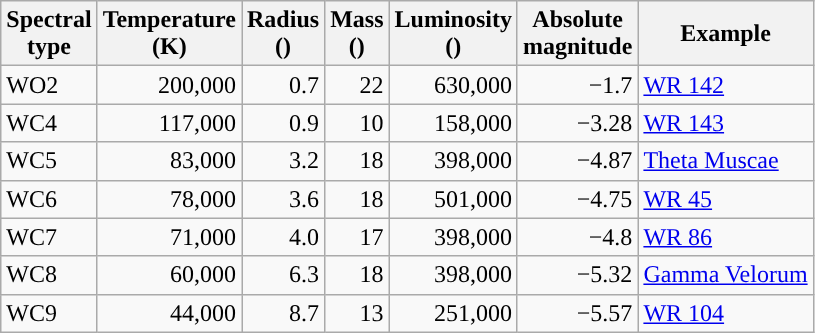<table class="wikitable sortable">
<tr>
<th>Spectral<br>type</th>
<th>Temperature<br>(K)</th>
<th>Radius<br>()</th>
<th>Mass<br>()</th>
<th>Luminosity<br>()</th>
<th>Absolute<br>magnitude</th>
<th>Example</th>
</tr>
<tr>
<td>WO2</td>
<td style="text-align:right; background-color:#">200,000</td>
<td style="text-align:right">0.7</td>
<td style="text-align:right">22</td>
<td style="text-align:right">630,000</td>
<td style="text-align:right">−1.7</td>
<td><a href='#'>WR 142</a></td>
</tr>
<tr>
<td>WC4</td>
<td style="text-align:right; background-color:#">117,000</td>
<td style="text-align:right">0.9</td>
<td style="text-align:right">10</td>
<td style="text-align:right">158,000</td>
<td style="text-align:right">−3.28</td>
<td><a href='#'>WR 143</a></td>
</tr>
<tr>
<td>WC5</td>
<td style="text-align:right; background-color:#">83,000</td>
<td style="text-align:right">3.2</td>
<td style="text-align:right">18</td>
<td style="text-align:right">398,000</td>
<td style="text-align:right">−4.87</td>
<td><a href='#'>Theta Muscae</a></td>
</tr>
<tr>
<td>WC6</td>
<td style="text-align:right; background-color:#">78,000</td>
<td style="text-align:right">3.6</td>
<td style="text-align:right">18</td>
<td style="text-align:right">501,000</td>
<td style="text-align:right">−4.75</td>
<td><a href='#'>WR 45</a></td>
</tr>
<tr>
<td>WC7</td>
<td style="text-align:right; background-color:#">71,000</td>
<td style="text-align:right">4.0</td>
<td style="text-align:right">17</td>
<td style="text-align:right">398,000</td>
<td style="text-align:right">−4.8</td>
<td><a href='#'>WR 86</a></td>
</tr>
<tr>
<td>WC8</td>
<td style="text-align:right; background-color:#">60,000</td>
<td style="text-align:right">6.3</td>
<td style="text-align:right">18</td>
<td style="text-align:right">398,000</td>
<td style="text-align:right">−5.32</td>
<td><a href='#'>Gamma Velorum</a></td>
</tr>
<tr>
<td>WC9</td>
<td style="text-align:right; background-color:#">44,000</td>
<td style="text-align:right">8.7</td>
<td style="text-align:right">13</td>
<td style="text-align:right">251,000</td>
<td style="text-align:right">−5.57</td>
<td><a href='#'>WR 104</a></td>
</tr>
</table>
